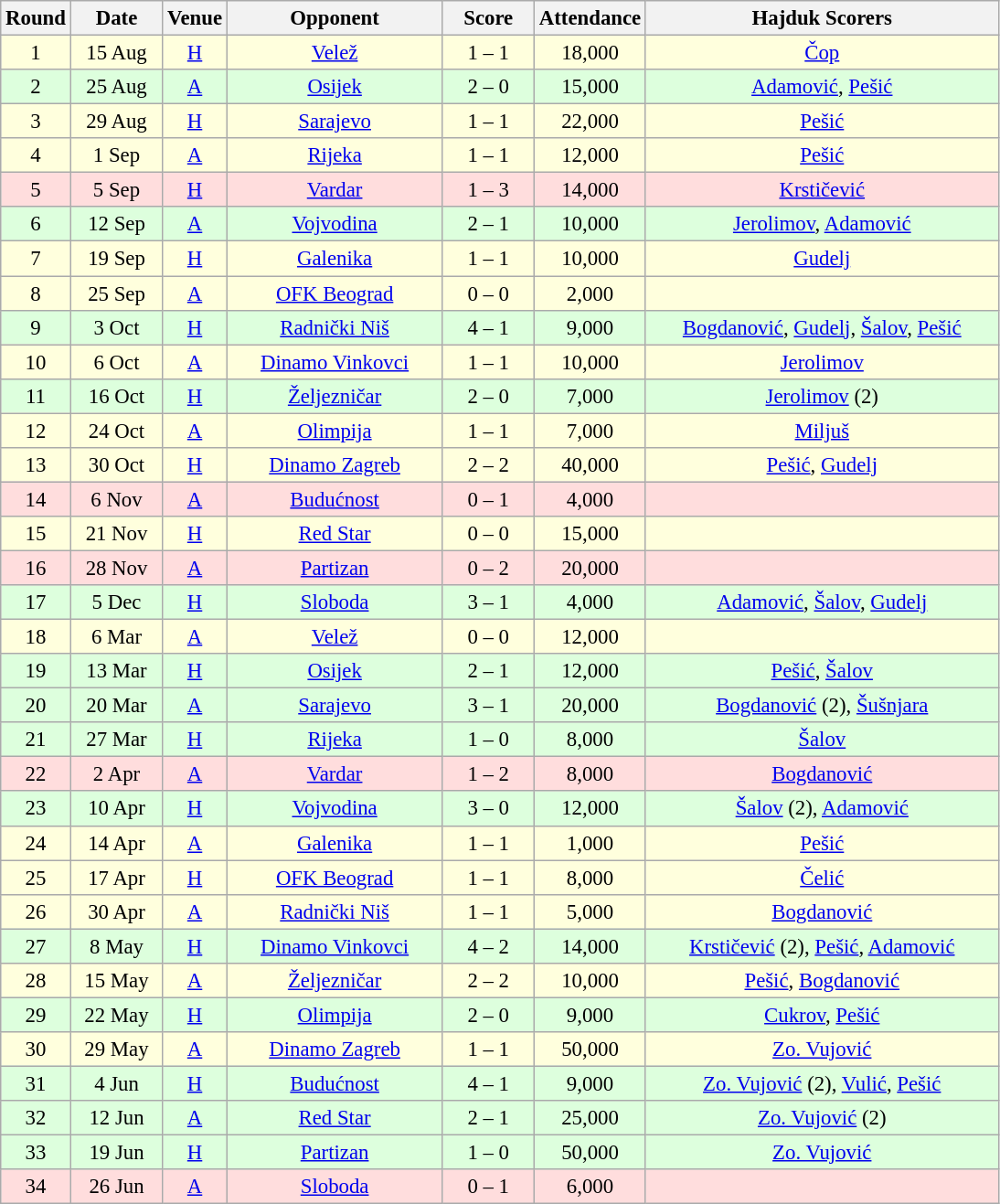<table class="wikitable sortable" style="text-align: center; font-size:95%;">
<tr>
<th width="30">Round</th>
<th width="60">Date</th>
<th width="20">Venue</th>
<th width="150">Opponent</th>
<th width="60">Score</th>
<th width="60">Attendance</th>
<th width="250">Hajduk Scorers</th>
</tr>
<tr bgcolor="#ffffdd">
<td>1</td>
<td>15 Aug</td>
<td><a href='#'>H</a></td>
<td><a href='#'>Velež</a></td>
<td>1 – 1</td>
<td>18,000</td>
<td><a href='#'>Čop</a></td>
</tr>
<tr bgcolor="#ddffdd">
<td>2</td>
<td>25 Aug</td>
<td><a href='#'>A</a></td>
<td><a href='#'>Osijek</a></td>
<td>2 – 0</td>
<td>15,000</td>
<td><a href='#'>Adamović</a>, <a href='#'>Pešić</a></td>
</tr>
<tr bgcolor="#ffffdd">
<td>3</td>
<td>29 Aug</td>
<td><a href='#'>H</a></td>
<td><a href='#'>Sarajevo</a></td>
<td>1 – 1</td>
<td>22,000</td>
<td><a href='#'>Pešić</a></td>
</tr>
<tr bgcolor="#ffffdd">
<td>4</td>
<td>1 Sep</td>
<td><a href='#'>A</a></td>
<td><a href='#'>Rijeka</a></td>
<td>1 – 1</td>
<td>12,000</td>
<td><a href='#'>Pešić</a></td>
</tr>
<tr bgcolor="#ffdddd">
<td>5</td>
<td>5 Sep</td>
<td><a href='#'>H</a></td>
<td><a href='#'>Vardar</a></td>
<td>1 – 3</td>
<td>14,000</td>
<td><a href='#'>Krstičević</a></td>
</tr>
<tr bgcolor="#ddffdd">
<td>6</td>
<td>12 Sep</td>
<td><a href='#'>A</a></td>
<td><a href='#'>Vojvodina</a></td>
<td>2 – 1</td>
<td>10,000</td>
<td><a href='#'>Jerolimov</a>, <a href='#'>Adamović</a></td>
</tr>
<tr bgcolor="#ffffdd">
<td>7</td>
<td>19 Sep</td>
<td><a href='#'>H</a></td>
<td><a href='#'>Galenika</a></td>
<td>1 – 1</td>
<td>10,000</td>
<td><a href='#'>Gudelj</a></td>
</tr>
<tr bgcolor="#ffffdd">
<td>8</td>
<td>25 Sep</td>
<td><a href='#'>A</a></td>
<td><a href='#'>OFK Beograd</a></td>
<td>0 – 0</td>
<td>2,000</td>
<td></td>
</tr>
<tr bgcolor="#ddffdd">
<td>9</td>
<td>3 Oct</td>
<td><a href='#'>H</a></td>
<td><a href='#'>Radnički Niš</a></td>
<td>4 – 1</td>
<td>9,000</td>
<td><a href='#'>Bogdanović</a>, <a href='#'>Gudelj</a>, <a href='#'>Šalov</a>, <a href='#'>Pešić</a></td>
</tr>
<tr bgcolor="#ffffdd">
<td>10</td>
<td>6 Oct</td>
<td><a href='#'>A</a></td>
<td><a href='#'>Dinamo Vinkovci</a></td>
<td>1 – 1</td>
<td>10,000</td>
<td><a href='#'>Jerolimov</a></td>
</tr>
<tr bgcolor="#ddffdd">
<td>11</td>
<td>16 Oct</td>
<td><a href='#'>H</a></td>
<td><a href='#'>Željezničar</a></td>
<td>2 – 0</td>
<td>7,000</td>
<td><a href='#'>Jerolimov</a> (2)</td>
</tr>
<tr bgcolor="#ffffdd">
<td>12</td>
<td>24 Oct</td>
<td><a href='#'>A</a></td>
<td><a href='#'>Olimpija</a></td>
<td>1 – 1</td>
<td>7,000</td>
<td><a href='#'>Miljuš</a></td>
</tr>
<tr bgcolor="#ffffdd">
<td>13</td>
<td>30 Oct</td>
<td><a href='#'>H</a></td>
<td><a href='#'>Dinamo Zagreb</a></td>
<td>2 – 2</td>
<td>40,000</td>
<td><a href='#'>Pešić</a>, <a href='#'>Gudelj</a></td>
</tr>
<tr bgcolor="#ffdddd">
<td>14</td>
<td>6 Nov</td>
<td><a href='#'>A</a></td>
<td><a href='#'>Budućnost</a></td>
<td>0 – 1</td>
<td>4,000</td>
<td></td>
</tr>
<tr bgcolor="#ffffdd">
<td>15</td>
<td>21 Nov</td>
<td><a href='#'>H</a></td>
<td><a href='#'>Red Star</a></td>
<td>0 – 0</td>
<td>15,000</td>
<td></td>
</tr>
<tr bgcolor="#ffdddd">
<td>16</td>
<td>28 Nov</td>
<td><a href='#'>A</a></td>
<td><a href='#'>Partizan</a></td>
<td>0 – 2</td>
<td>20,000</td>
<td></td>
</tr>
<tr bgcolor="#ddffdd">
<td>17</td>
<td>5 Dec</td>
<td><a href='#'>H</a></td>
<td><a href='#'>Sloboda</a></td>
<td>3 – 1</td>
<td>4,000</td>
<td><a href='#'>Adamović</a>, <a href='#'>Šalov</a>, <a href='#'>Gudelj</a></td>
</tr>
<tr bgcolor="#ffffdd">
<td>18</td>
<td>6 Mar</td>
<td><a href='#'>A</a></td>
<td><a href='#'>Velež</a></td>
<td>0 – 0</td>
<td>12,000</td>
<td></td>
</tr>
<tr bgcolor="#ddffdd">
<td>19</td>
<td>13 Mar</td>
<td><a href='#'>H</a></td>
<td><a href='#'>Osijek</a></td>
<td>2 – 1</td>
<td>12,000</td>
<td><a href='#'>Pešić</a>, <a href='#'>Šalov</a></td>
</tr>
<tr bgcolor="#ddffdd">
<td>20</td>
<td>20 Mar</td>
<td><a href='#'>A</a></td>
<td><a href='#'>Sarajevo</a></td>
<td>3 – 1</td>
<td>20,000</td>
<td><a href='#'>Bogdanović</a> (2), <a href='#'>Šušnjara</a></td>
</tr>
<tr bgcolor="#ddffdd">
<td>21</td>
<td>27 Mar</td>
<td><a href='#'>H</a></td>
<td><a href='#'>Rijeka</a></td>
<td>1 – 0</td>
<td>8,000</td>
<td><a href='#'>Šalov</a></td>
</tr>
<tr bgcolor="#ffdddd">
<td>22</td>
<td>2 Apr</td>
<td><a href='#'>A</a></td>
<td><a href='#'>Vardar</a></td>
<td>1 – 2</td>
<td>8,000</td>
<td><a href='#'>Bogdanović</a></td>
</tr>
<tr bgcolor="#ddffdd">
<td>23</td>
<td>10 Apr</td>
<td><a href='#'>H</a></td>
<td><a href='#'>Vojvodina</a></td>
<td>3 – 0</td>
<td>12,000</td>
<td><a href='#'>Šalov</a> (2), <a href='#'>Adamović</a></td>
</tr>
<tr bgcolor="#ffffdd">
<td>24</td>
<td>14 Apr</td>
<td><a href='#'>A</a></td>
<td><a href='#'>Galenika</a></td>
<td>1 – 1</td>
<td>1,000</td>
<td><a href='#'>Pešić</a></td>
</tr>
<tr bgcolor="#ffffdd">
<td>25</td>
<td>17 Apr</td>
<td><a href='#'>H</a></td>
<td><a href='#'>OFK Beograd</a></td>
<td>1 – 1</td>
<td>8,000</td>
<td><a href='#'>Čelić</a></td>
</tr>
<tr bgcolor="#ffffdd">
<td>26</td>
<td>30 Apr</td>
<td><a href='#'>A</a></td>
<td><a href='#'>Radnički Niš</a></td>
<td>1 – 1</td>
<td>5,000</td>
<td><a href='#'>Bogdanović</a></td>
</tr>
<tr bgcolor="#ddffdd">
<td>27</td>
<td>8 May</td>
<td><a href='#'>H</a></td>
<td><a href='#'>Dinamo Vinkovci</a></td>
<td>4 – 2</td>
<td>14,000</td>
<td><a href='#'>Krstičević</a> (2), <a href='#'>Pešić</a>, <a href='#'>Adamović</a></td>
</tr>
<tr bgcolor="#ffffdd">
<td>28</td>
<td>15 May</td>
<td><a href='#'>A</a></td>
<td><a href='#'>Željezničar</a></td>
<td>2 – 2</td>
<td>10,000</td>
<td><a href='#'>Pešić</a>, <a href='#'>Bogdanović</a></td>
</tr>
<tr bgcolor="#ddffdd">
<td>29</td>
<td>22 May</td>
<td><a href='#'>H</a></td>
<td><a href='#'>Olimpija</a></td>
<td>2 – 0</td>
<td>9,000</td>
<td><a href='#'>Cukrov</a>, <a href='#'>Pešić</a></td>
</tr>
<tr bgcolor="#ffffdd">
<td>30</td>
<td>29 May</td>
<td><a href='#'>A</a></td>
<td><a href='#'>Dinamo Zagreb</a></td>
<td>1 – 1</td>
<td>50,000</td>
<td><a href='#'>Zo. Vujović</a></td>
</tr>
<tr bgcolor="#ddffdd">
<td>31</td>
<td>4 Jun</td>
<td><a href='#'>H</a></td>
<td><a href='#'>Budućnost</a></td>
<td>4 – 1</td>
<td>9,000</td>
<td><a href='#'>Zo. Vujović</a> (2), <a href='#'>Vulić</a>, <a href='#'>Pešić</a></td>
</tr>
<tr bgcolor="#ddffdd">
<td>32</td>
<td>12 Jun</td>
<td><a href='#'>A</a></td>
<td><a href='#'>Red Star</a></td>
<td>2 – 1</td>
<td>25,000</td>
<td><a href='#'>Zo. Vujović</a> (2)</td>
</tr>
<tr bgcolor="#ddffdd">
<td>33</td>
<td>19 Jun</td>
<td><a href='#'>H</a></td>
<td><a href='#'>Partizan</a></td>
<td>1 – 0</td>
<td>50,000</td>
<td><a href='#'>Zo. Vujović</a></td>
</tr>
<tr bgcolor="#ffdddd">
<td>34</td>
<td>26 Jun</td>
<td><a href='#'>A</a></td>
<td><a href='#'>Sloboda</a></td>
<td>0 – 1</td>
<td>6,000</td>
<td></td>
</tr>
</table>
